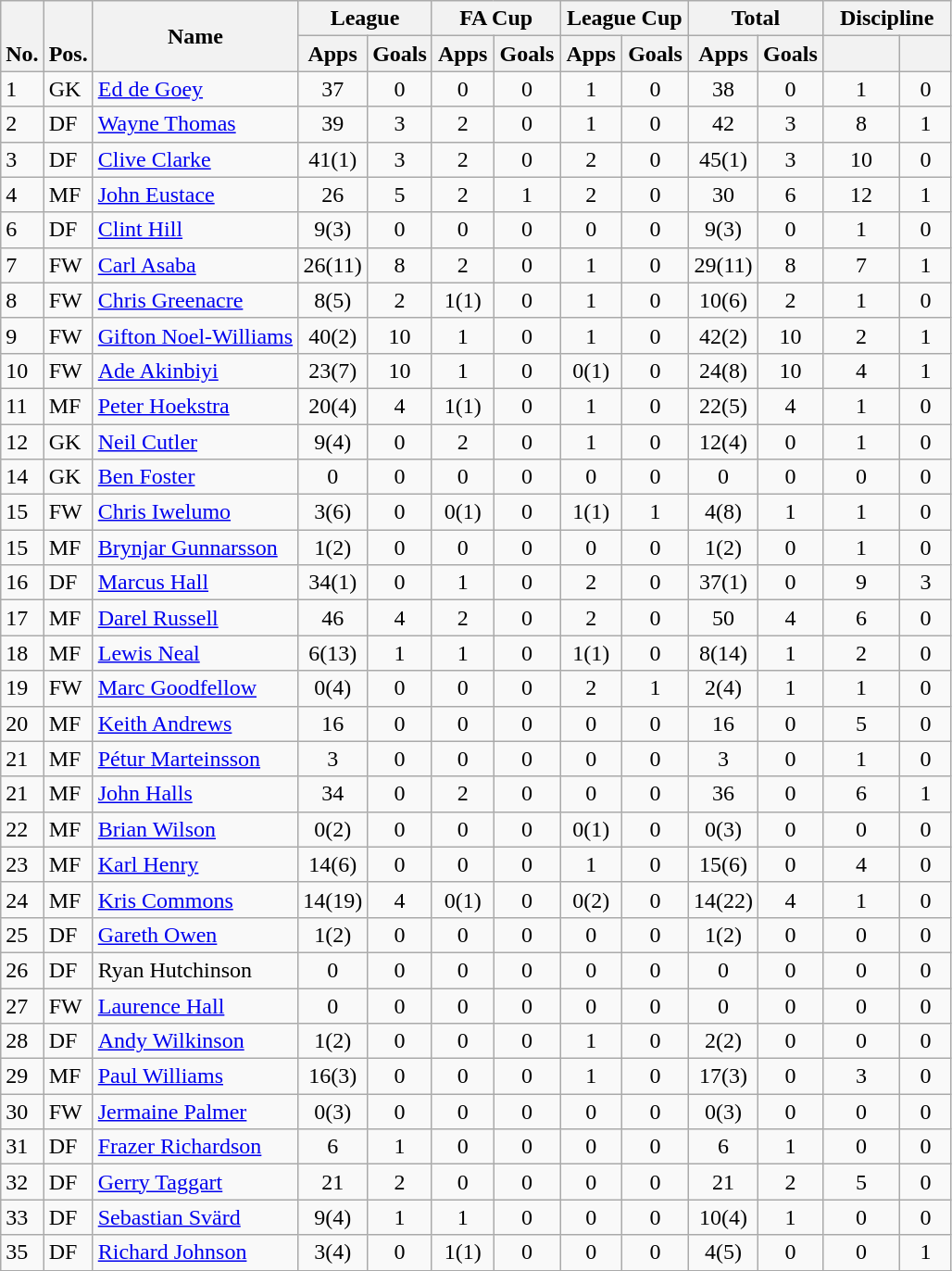<table class="wikitable" style="text-align:center">
<tr>
<th rowspan="2" valign="bottom">No.</th>
<th rowspan="2" valign="bottom">Pos.</th>
<th rowspan="2">Name</th>
<th colspan="2" width="85">League</th>
<th colspan="2" width="85">FA Cup</th>
<th colspan="2" width="85">League Cup</th>
<th colspan="2" width="85">Total</th>
<th colspan="2" width="85">Discipline</th>
</tr>
<tr>
<th>Apps</th>
<th>Goals</th>
<th>Apps</th>
<th>Goals</th>
<th>Apps</th>
<th>Goals</th>
<th>Apps</th>
<th>Goals</th>
<th></th>
<th></th>
</tr>
<tr>
<td align="left">1</td>
<td align="left">GK</td>
<td align="left"> <a href='#'>Ed de Goey</a></td>
<td>37</td>
<td>0</td>
<td>0</td>
<td>0</td>
<td>1</td>
<td>0</td>
<td>38</td>
<td>0</td>
<td>1</td>
<td>0</td>
</tr>
<tr>
<td align="left">2</td>
<td align="left">DF</td>
<td align="left"> <a href='#'>Wayne Thomas</a></td>
<td>39</td>
<td>3</td>
<td>2</td>
<td>0</td>
<td>1</td>
<td>0</td>
<td>42</td>
<td>3</td>
<td>8</td>
<td>1</td>
</tr>
<tr>
<td align="left">3</td>
<td align="left">DF</td>
<td align="left"> <a href='#'>Clive Clarke</a></td>
<td>41(1)</td>
<td>3</td>
<td>2</td>
<td>0</td>
<td>2</td>
<td>0</td>
<td>45(1)</td>
<td>3</td>
<td>10</td>
<td>0</td>
</tr>
<tr>
<td align="left">4</td>
<td align="left">MF</td>
<td align="left"> <a href='#'>John Eustace</a></td>
<td>26</td>
<td>5</td>
<td>2</td>
<td>1</td>
<td>2</td>
<td>0</td>
<td>30</td>
<td>6</td>
<td>12</td>
<td>1</td>
</tr>
<tr>
<td align="left">6</td>
<td align="left">DF</td>
<td align="left"> <a href='#'>Clint Hill</a></td>
<td>9(3)</td>
<td>0</td>
<td>0</td>
<td>0</td>
<td>0</td>
<td>0</td>
<td>9(3)</td>
<td>0</td>
<td>1</td>
<td>0</td>
</tr>
<tr>
<td align="left">7</td>
<td align="left">FW</td>
<td align="left"> <a href='#'>Carl Asaba</a></td>
<td>26(11)</td>
<td>8</td>
<td>2</td>
<td>0</td>
<td>1</td>
<td>0</td>
<td>29(11)</td>
<td>8</td>
<td>7</td>
<td>1</td>
</tr>
<tr>
<td align="left">8</td>
<td align="left">FW</td>
<td align="left"> <a href='#'>Chris Greenacre</a></td>
<td>8(5)</td>
<td>2</td>
<td>1(1)</td>
<td>0</td>
<td>1</td>
<td>0</td>
<td>10(6)</td>
<td>2</td>
<td>1</td>
<td>0</td>
</tr>
<tr>
<td align="left">9</td>
<td align="left">FW</td>
<td align="left"> <a href='#'>Gifton Noel-Williams</a></td>
<td>40(2)</td>
<td>10</td>
<td>1</td>
<td>0</td>
<td>1</td>
<td>0</td>
<td>42(2)</td>
<td>10</td>
<td>2</td>
<td>1</td>
</tr>
<tr>
<td align="left">10</td>
<td align="left">FW</td>
<td align="left"> <a href='#'>Ade Akinbiyi</a></td>
<td>23(7)</td>
<td>10</td>
<td>1</td>
<td>0</td>
<td>0(1)</td>
<td>0</td>
<td>24(8)</td>
<td>10</td>
<td>4</td>
<td>1</td>
</tr>
<tr>
<td align="left">11</td>
<td align="left">MF</td>
<td align="left"> <a href='#'>Peter Hoekstra</a></td>
<td>20(4)</td>
<td>4</td>
<td>1(1)</td>
<td>0</td>
<td>1</td>
<td>0</td>
<td>22(5)</td>
<td>4</td>
<td>1</td>
<td>0</td>
</tr>
<tr>
<td align="left">12</td>
<td align="left">GK</td>
<td align="left"> <a href='#'>Neil Cutler</a></td>
<td>9(4)</td>
<td>0</td>
<td>2</td>
<td>0</td>
<td>1</td>
<td>0</td>
<td>12(4)</td>
<td>0</td>
<td>1</td>
<td>0</td>
</tr>
<tr>
<td align="left">14</td>
<td align="left">GK</td>
<td align="left"> <a href='#'>Ben Foster</a></td>
<td>0</td>
<td>0</td>
<td>0</td>
<td>0</td>
<td>0</td>
<td>0</td>
<td>0</td>
<td>0</td>
<td>0</td>
<td>0</td>
</tr>
<tr>
<td align="left">15</td>
<td align="left">FW</td>
<td align="left"> <a href='#'>Chris Iwelumo</a></td>
<td>3(6)</td>
<td>0</td>
<td>0(1)</td>
<td>0</td>
<td>1(1)</td>
<td>1</td>
<td>4(8)</td>
<td>1</td>
<td>1</td>
<td>0</td>
</tr>
<tr>
<td align="left">15</td>
<td align="left">MF</td>
<td align="left"> <a href='#'>Brynjar Gunnarsson</a></td>
<td>1(2)</td>
<td>0</td>
<td>0</td>
<td>0</td>
<td>0</td>
<td>0</td>
<td>1(2)</td>
<td>0</td>
<td>1</td>
<td>0</td>
</tr>
<tr>
<td align="left">16</td>
<td align="left">DF</td>
<td align="left"> <a href='#'>Marcus Hall</a></td>
<td>34(1)</td>
<td>0</td>
<td>1</td>
<td>0</td>
<td>2</td>
<td>0</td>
<td>37(1)</td>
<td>0</td>
<td>9</td>
<td>3</td>
</tr>
<tr>
<td align="left">17</td>
<td align="left">MF</td>
<td align="left"> <a href='#'>Darel Russell</a></td>
<td>46</td>
<td>4</td>
<td>2</td>
<td>0</td>
<td>2</td>
<td>0</td>
<td>50</td>
<td>4</td>
<td>6</td>
<td>0</td>
</tr>
<tr>
<td align="left">18</td>
<td align="left">MF</td>
<td align="left"> <a href='#'>Lewis Neal</a></td>
<td>6(13)</td>
<td>1</td>
<td>1</td>
<td>0</td>
<td>1(1)</td>
<td>0</td>
<td>8(14)</td>
<td>1</td>
<td>2</td>
<td>0</td>
</tr>
<tr>
<td align="left">19</td>
<td align="left">FW</td>
<td align="left"> <a href='#'>Marc Goodfellow</a></td>
<td>0(4)</td>
<td>0</td>
<td>0</td>
<td>0</td>
<td>2</td>
<td>1</td>
<td>2(4)</td>
<td>1</td>
<td>1</td>
<td>0</td>
</tr>
<tr>
<td align="left">20</td>
<td align="left">MF</td>
<td align="left"> <a href='#'>Keith Andrews</a></td>
<td>16</td>
<td>0</td>
<td>0</td>
<td>0</td>
<td>0</td>
<td>0</td>
<td>16</td>
<td>0</td>
<td>5</td>
<td>0</td>
</tr>
<tr>
<td align="left">21</td>
<td align="left">MF</td>
<td align="left"> <a href='#'>Pétur Marteinsson</a></td>
<td>3</td>
<td>0</td>
<td>0</td>
<td>0</td>
<td>0</td>
<td>0</td>
<td>3</td>
<td>0</td>
<td>1</td>
<td>0</td>
</tr>
<tr>
<td align="left">21</td>
<td align="left">MF</td>
<td align="left"> <a href='#'>John Halls</a></td>
<td>34</td>
<td>0</td>
<td>2</td>
<td>0</td>
<td>0</td>
<td>0</td>
<td>36</td>
<td>0</td>
<td>6</td>
<td>1</td>
</tr>
<tr>
<td align="left">22</td>
<td align="left">MF</td>
<td align="left"> <a href='#'>Brian Wilson</a></td>
<td>0(2)</td>
<td>0</td>
<td>0</td>
<td>0</td>
<td>0(1)</td>
<td>0</td>
<td>0(3)</td>
<td>0</td>
<td>0</td>
<td>0</td>
</tr>
<tr>
<td align="left">23</td>
<td align="left">MF</td>
<td align="left"> <a href='#'>Karl Henry</a></td>
<td>14(6)</td>
<td>0</td>
<td>0</td>
<td>0</td>
<td>1</td>
<td>0</td>
<td>15(6)</td>
<td>0</td>
<td>4</td>
<td>0</td>
</tr>
<tr>
<td align="left">24</td>
<td align="left">MF</td>
<td align="left"> <a href='#'>Kris Commons</a></td>
<td>14(19)</td>
<td>4</td>
<td>0(1)</td>
<td>0</td>
<td>0(2)</td>
<td>0</td>
<td>14(22)</td>
<td>4</td>
<td>1</td>
<td>0</td>
</tr>
<tr>
<td align="left">25</td>
<td align="left">DF</td>
<td align="left"> <a href='#'>Gareth Owen</a></td>
<td>1(2)</td>
<td>0</td>
<td>0</td>
<td>0</td>
<td>0</td>
<td>0</td>
<td>1(2)</td>
<td>0</td>
<td>0</td>
<td>0</td>
</tr>
<tr>
<td align="left">26</td>
<td align="left">DF</td>
<td align="left"> Ryan Hutchinson</td>
<td>0</td>
<td>0</td>
<td>0</td>
<td>0</td>
<td>0</td>
<td>0</td>
<td>0</td>
<td>0</td>
<td>0</td>
<td>0</td>
</tr>
<tr>
<td align="left">27</td>
<td align="left">FW</td>
<td align="left"> <a href='#'>Laurence Hall</a></td>
<td>0</td>
<td>0</td>
<td>0</td>
<td>0</td>
<td>0</td>
<td>0</td>
<td>0</td>
<td>0</td>
<td>0</td>
<td>0</td>
</tr>
<tr>
<td align="left">28</td>
<td align="left">DF</td>
<td align="left"> <a href='#'>Andy Wilkinson</a></td>
<td>1(2)</td>
<td>0</td>
<td>0</td>
<td>0</td>
<td>1</td>
<td>0</td>
<td>2(2)</td>
<td>0</td>
<td>0</td>
<td>0</td>
</tr>
<tr>
<td align="left">29</td>
<td align="left">MF</td>
<td align="left"> <a href='#'>Paul Williams</a></td>
<td>16(3)</td>
<td>0</td>
<td>0</td>
<td>0</td>
<td>1</td>
<td>0</td>
<td>17(3)</td>
<td>0</td>
<td>3</td>
<td>0</td>
</tr>
<tr>
<td align="left">30</td>
<td align="left">FW</td>
<td align="left"> <a href='#'>Jermaine Palmer</a></td>
<td>0(3)</td>
<td>0</td>
<td>0</td>
<td>0</td>
<td>0</td>
<td>0</td>
<td>0(3)</td>
<td>0</td>
<td>0</td>
<td>0</td>
</tr>
<tr>
<td align="left">31</td>
<td align="left">DF</td>
<td align="left"> <a href='#'>Frazer Richardson</a></td>
<td>6</td>
<td>1</td>
<td>0</td>
<td>0</td>
<td>0</td>
<td>0</td>
<td>6</td>
<td>1</td>
<td>0</td>
<td>0</td>
</tr>
<tr>
<td align="left">32</td>
<td align="left">DF</td>
<td align="left"> <a href='#'>Gerry Taggart</a></td>
<td>21</td>
<td>2</td>
<td>0</td>
<td>0</td>
<td>0</td>
<td>0</td>
<td>21</td>
<td>2</td>
<td>5</td>
<td>0</td>
</tr>
<tr>
<td align="left">33</td>
<td align="left">DF</td>
<td align="left"> <a href='#'>Sebastian Svärd</a></td>
<td>9(4)</td>
<td>1</td>
<td>1</td>
<td>0</td>
<td>0</td>
<td>0</td>
<td>10(4)</td>
<td>1</td>
<td>0</td>
<td>0</td>
</tr>
<tr>
<td align="left">35</td>
<td align="left">DF</td>
<td align="left"> <a href='#'>Richard Johnson</a></td>
<td>3(4)</td>
<td>0</td>
<td>1(1)</td>
<td>0</td>
<td>0</td>
<td>0</td>
<td>4(5)</td>
<td>0</td>
<td>0</td>
<td>1</td>
</tr>
<tr>
</tr>
</table>
